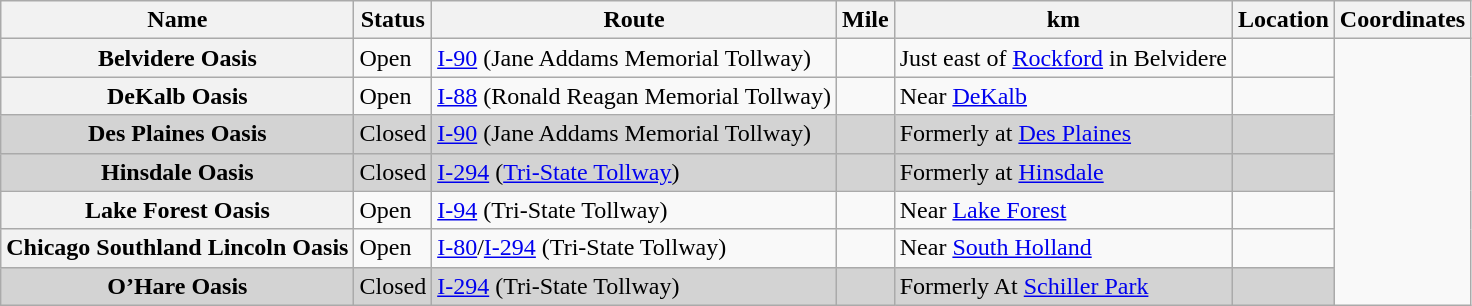<table class="wikitable sortable">
<tr>
<th scope="col">Name</th>
<th>Status</th>
<th scope="col">Route</th>
<th scope="col">Mile</th>
<th scope="col">km</th>
<th scope="col">Location</th>
<th scope="col">Coordinates</th>
</tr>
<tr>
<th scope="row">Belvidere Oasis</th>
<td>Open</td>
<td><a href='#'>I-90</a> (Jane Addams Memorial Tollway)</td>
<td></td>
<td>Just east of <a href='#'>Rockford</a> in Belvidere</td>
<td></td>
</tr>
<tr>
<th scope="row">DeKalb Oasis</th>
<td>Open</td>
<td><a href='#'>I-88</a> (Ronald Reagan Memorial Tollway)</td>
<td></td>
<td>Near <a href='#'>DeKalb</a></td>
<td></td>
</tr>
<tr style="background:#d3d3d3;">
<th scope="row" style="background:#d3d3d3;">Des Plaines Oasis</th>
<td>Closed</td>
<td><a href='#'>I-90</a> (Jane Addams Memorial Tollway)</td>
<td></td>
<td>Formerly at <a href='#'>Des Plaines</a></td>
<td></td>
</tr>
<tr style="background:#d3d3d3;">
<th scope="row" style="background:#d3d3d3;">Hinsdale Oasis</th>
<td>Closed</td>
<td><a href='#'>I-294</a> (<a href='#'>Tri-State Tollway</a>)</td>
<td></td>
<td>Formerly at <a href='#'>Hinsdale</a></td>
<td></td>
</tr>
<tr>
<th scope="row">Lake Forest Oasis</th>
<td>Open</td>
<td><a href='#'>I-94</a> (Tri-State Tollway)</td>
<td></td>
<td>Near <a href='#'>Lake Forest</a></td>
<td></td>
</tr>
<tr>
<th scope="row">Chicago Southland Lincoln Oasis</th>
<td>Open</td>
<td><a href='#'>I-80</a>/<a href='#'>I-294</a> (Tri-State Tollway)</td>
<td></td>
<td>Near <a href='#'>South Holland</a></td>
<td></td>
</tr>
<tr style="background:#d3d3d3;">
<th scope="row" style="background:#d3d3d3;">O’Hare Oasis</th>
<td>Closed</td>
<td><a href='#'>I-294</a> (Tri-State Tollway)</td>
<td></td>
<td>Formerly At <a href='#'>Schiller Park</a></td>
<td></td>
</tr>
</table>
